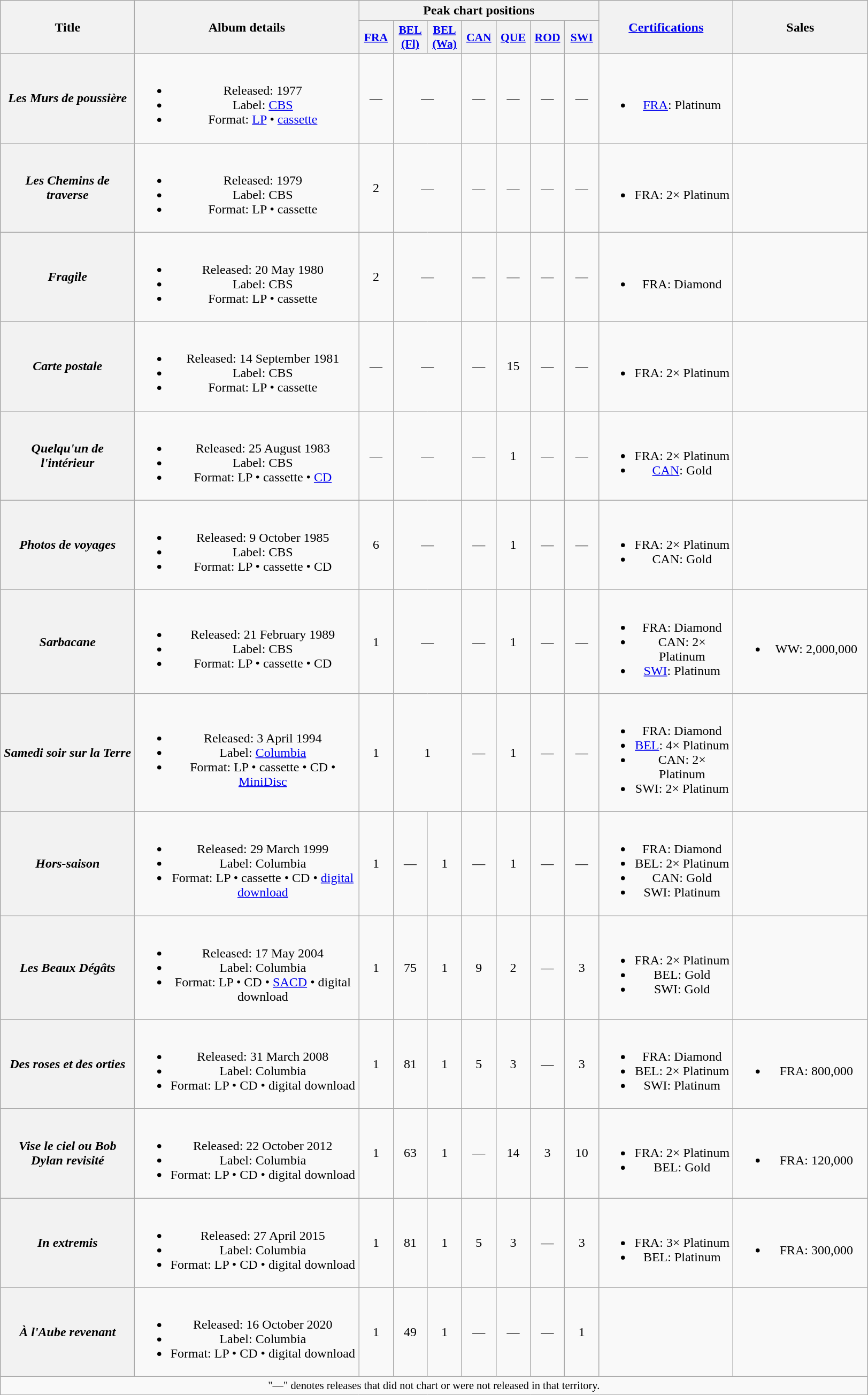<table class="wikitable plainrowheaders" style="text-align:center;">
<tr>
<th scope="col" rowspan="2" style="width:10em;">Title</th>
<th scope="col" rowspan="2" style="width:17em;">Album details</th>
<th scope="col" colspan="7">Peak chart positions</th>
<th scope="col" rowspan="2" style="width:10em;"><a href='#'>Certifications</a></th>
<th scope="col" rowspan="2" style="width:10em;">Sales</th>
</tr>
<tr>
<th scope="col" style="width:2.5em;font-size:90%;"><a href='#'>FRA</a></th>
<th scope="col" style="width:2.5em;font-size:90%;"><a href='#'>BEL<br>(Fl)</a><br></th>
<th scope="col" style="width:2.5em;font-size:90%;"><a href='#'>BEL<br>(Wa)</a><br></th>
<th scope="col" style="width:2.5em;font-size:90%;"><a href='#'>CAN</a></th>
<th scope="col" style="width:2.5em;font-size:90%;"><a href='#'>QUE</a></th>
<th scope="col" style="width:2.5em;font-size:90%;"><a href='#'>ROD</a></th>
<th scope="col" style="width:2.5em;font-size:90%;"><a href='#'>SWI</a></th>
</tr>
<tr>
<th scope="row"><em>Les Murs de poussière</em></th>
<td><br><ul><li>Released: 1977</li><li>Label: <a href='#'>CBS</a></li><li>Format: <a href='#'>LP</a> • <a href='#'>cassette</a></li></ul></td>
<td>—</td>
<td colspan="2">—</td>
<td>—</td>
<td>—</td>
<td>—</td>
<td>—</td>
<td><br><ul><li><a href='#'>FRA</a>: Platinum</li></ul></td>
<td></td>
</tr>
<tr>
<th scope="row"><em>Les Chemins de traverse</em></th>
<td><br><ul><li>Released: 1979</li><li>Label: CBS</li><li>Format: LP • cassette</li></ul></td>
<td>2</td>
<td colspan="2">—</td>
<td>—</td>
<td>—</td>
<td>—</td>
<td>—</td>
<td><br><ul><li>FRA: 2× Platinum</li></ul></td>
<td></td>
</tr>
<tr>
<th scope="row"><em>Fragile</em></th>
<td><br><ul><li>Released: 20 May 1980</li><li>Label: CBS</li><li>Format: LP • cassette</li></ul></td>
<td>2</td>
<td colspan="2">—</td>
<td>—</td>
<td>—</td>
<td>—</td>
<td>—</td>
<td><br><ul><li>FRA: Diamond</li></ul></td>
<td></td>
</tr>
<tr>
<th scope="row"><em>Carte postale</em></th>
<td><br><ul><li>Released: 14 September 1981</li><li>Label: CBS</li><li>Format: LP • cassette</li></ul></td>
<td>—</td>
<td colspan="2">—</td>
<td>—</td>
<td>15</td>
<td>—</td>
<td>—</td>
<td><br><ul><li>FRA: 2× Platinum</li></ul></td>
<td></td>
</tr>
<tr>
<th scope="row"><em>Quelqu'un de l'intérieur</em></th>
<td><br><ul><li>Released: 25 August 1983</li><li>Label: CBS</li><li>Format: LP • cassette • <a href='#'>CD</a></li></ul></td>
<td>—</td>
<td colspan="2">—</td>
<td>—</td>
<td>1</td>
<td>—</td>
<td>—</td>
<td><br><ul><li>FRA: 2× Platinum</li><li><a href='#'>CAN</a>: Gold</li></ul></td>
<td></td>
</tr>
<tr>
<th scope="row"><em>Photos de voyages</em></th>
<td><br><ul><li>Released: 9 October 1985</li><li>Label: CBS</li><li>Format: LP • cassette • CD</li></ul></td>
<td>6</td>
<td colspan="2">—</td>
<td>—</td>
<td>1</td>
<td>—</td>
<td>—</td>
<td><br><ul><li>FRA: 2× Platinum</li><li>CAN: Gold</li></ul></td>
<td></td>
</tr>
<tr>
<th scope="row"><em>Sarbacane</em></th>
<td><br><ul><li>Released: 21 February 1989</li><li>Label: CBS</li><li>Format: LP • cassette • CD</li></ul></td>
<td>1</td>
<td colspan="2">—</td>
<td>—</td>
<td>1</td>
<td>—</td>
<td>—</td>
<td><br><ul><li>FRA: Diamond</li><li>CAN: 2× Platinum</li><li><a href='#'>SWI</a>: Platinum</li></ul></td>
<td><br><ul><li>WW: 2,000,000</li></ul></td>
</tr>
<tr>
<th scope="row"><em>Samedi soir sur la Terre</em></th>
<td><br><ul><li>Released: 3 April 1994</li><li>Label: <a href='#'>Columbia</a></li><li>Format: LP • cassette • CD • <a href='#'>MiniDisc</a></li></ul></td>
<td>1</td>
<td colspan="2">1</td>
<td>—</td>
<td>1</td>
<td>—</td>
<td>—</td>
<td><br><ul><li>FRA: Diamond</li><li><a href='#'>BEL</a>: 4× Platinum</li><li>CAN: 2× Platinum</li><li>SWI: 2× Platinum</li></ul></td>
<td></td>
</tr>
<tr>
<th scope="row"><em>Hors-saison</em></th>
<td><br><ul><li>Released: 29 March 1999</li><li>Label: Columbia</li><li>Format: LP • cassette • CD • <a href='#'>digital download</a></li></ul></td>
<td>1</td>
<td>—</td>
<td>1</td>
<td>—</td>
<td>1</td>
<td>—</td>
<td>—</td>
<td><br><ul><li>FRA: Diamond</li><li>BEL: 2× Platinum</li><li>CAN: Gold</li><li>SWI: Platinum</li></ul></td>
<td></td>
</tr>
<tr>
<th scope="row"><em>Les Beaux Dégâts</em></th>
<td><br><ul><li>Released: 17 May 2004</li><li>Label: Columbia</li><li>Format: LP • CD • <a href='#'>SACD</a> • digital download</li></ul></td>
<td>1</td>
<td>75</td>
<td>1</td>
<td>9</td>
<td>2</td>
<td>—</td>
<td>3</td>
<td><br><ul><li>FRA: 2× Platinum</li><li>BEL: Gold</li><li>SWI: Gold</li></ul></td>
<td></td>
</tr>
<tr>
<th scope="row"><em>Des roses et des orties</em></th>
<td><br><ul><li>Released: 31 March 2008</li><li>Label: Columbia</li><li>Format: LP • CD • digital download</li></ul></td>
<td>1</td>
<td>81</td>
<td>1</td>
<td>5</td>
<td>3</td>
<td>—</td>
<td>3</td>
<td><br><ul><li>FRA: Diamond</li><li>BEL: 2× Platinum</li><li>SWI: Platinum</li></ul></td>
<td><br><ul><li>FRA: 800,000</li></ul></td>
</tr>
<tr>
<th scope="row"><em>Vise le ciel ou Bob Dylan revisité</em></th>
<td><br><ul><li>Released: 22 October 2012</li><li>Label: Columbia</li><li>Format: LP • CD • digital download</li></ul></td>
<td>1</td>
<td>63</td>
<td>1</td>
<td>—</td>
<td>14</td>
<td>3</td>
<td>10</td>
<td><br><ul><li>FRA: 2× Platinum</li><li>BEL: Gold</li></ul></td>
<td><br><ul><li>FRA: 120,000</li></ul></td>
</tr>
<tr>
<th scope="row"><em>In extremis</em></th>
<td><br><ul><li>Released: 27 April 2015</li><li>Label: Columbia</li><li>Format: LP • CD • digital download</li></ul></td>
<td>1</td>
<td>81</td>
<td>1</td>
<td>5</td>
<td>3</td>
<td>—</td>
<td>3</td>
<td><br><ul><li>FRA: 3× Platinum</li><li>BEL: Platinum</li></ul></td>
<td><br><ul><li>FRA: 300,000</li></ul></td>
</tr>
<tr>
<th scope="row"><em>À l'Aube revenant</em></th>
<td><br><ul><li>Released: 16 October 2020</li><li>Label: Columbia</li><li>Format: LP • CD • digital download</li></ul></td>
<td>1<br></td>
<td>49</td>
<td>1</td>
<td>—</td>
<td>—</td>
<td>—</td>
<td>1</td>
<td></td>
<td></td>
</tr>
<tr>
<td colspan="11" style="text-align:center; font-size:85%;">"—" denotes releases that did not chart or were not released in that territory.</td>
</tr>
</table>
